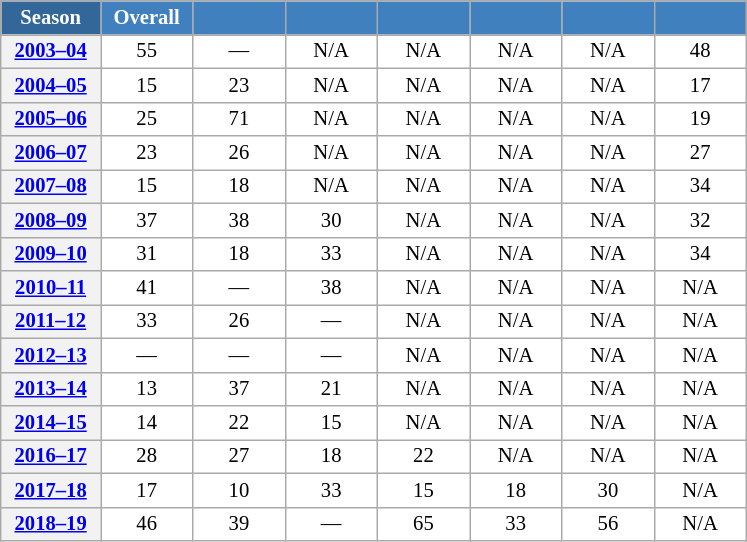<table class="wikitable" style="font-size:86%; text-align:center; border:grey solid 1px; border-collapse:collapse; background:#ffffff;">
<tr>
<th style="background-color:#369; color:white; width:60px;"> Season </th>
<th style="background-color:#4180be; color:white; width:55px;">Overall</th>
<th style="background-color:#4180be; color:white; width:55px;"></th>
<th style="background-color:#4180be; color:white; width:55px;"></th>
<th style="background-color:#4180be; color:white; width:55px;"></th>
<th style="background-color:#4180be; color:white; width:55px;"></th>
<th style="background-color:#4180be; color:white; width:55px;"></th>
<th style="background-color:#4180be; color:white; width:55px;"></th>
</tr>
<tr>
<th scope=row align=center><a href='#'>2003–04</a></th>
<td align=center>55</td>
<td align=center>—</td>
<td align=center>N/A</td>
<td align=center>N/A</td>
<td align=center>N/A</td>
<td align=center>N/A</td>
<td align=center>48</td>
</tr>
<tr>
<th scope=row align=center><a href='#'>2004–05</a></th>
<td align=center>15</td>
<td align=center>23</td>
<td align=center>N/A</td>
<td align=center>N/A</td>
<td align=center>N/A</td>
<td align=center>N/A</td>
<td align=center>17</td>
</tr>
<tr>
<th scope=row align=center><a href='#'>2005–06</a></th>
<td align=center>25</td>
<td align=center>71</td>
<td align=center>N/A</td>
<td align=center>N/A</td>
<td align=center>N/A</td>
<td align=center>N/A</td>
<td align=center>19</td>
</tr>
<tr>
<th scope=row align=center><a href='#'>2006–07</a></th>
<td align=center>23</td>
<td align=center>26</td>
<td align=center>N/A</td>
<td align=center>N/A</td>
<td align=center>N/A</td>
<td align=center>N/A</td>
<td align=center>27</td>
</tr>
<tr>
<th scope=row align=center><a href='#'>2007–08</a></th>
<td align=center>15</td>
<td align=center>18</td>
<td align=center>N/A</td>
<td align=center>N/A</td>
<td align=center>N/A</td>
<td align=center>N/A</td>
<td align=center>34</td>
</tr>
<tr>
<th scope=row align=center><a href='#'>2008–09</a></th>
<td align=center>37</td>
<td align=center>38</td>
<td align=center>30</td>
<td align=center>N/A</td>
<td align=center>N/A</td>
<td align=center>N/A</td>
<td align=center>32</td>
</tr>
<tr>
<th scope=row align=center><a href='#'>2009–10</a></th>
<td align=center>31</td>
<td align=center>18</td>
<td align=center>33</td>
<td align=center>N/A</td>
<td align=center>N/A</td>
<td align=center>N/A</td>
<td align=center>34</td>
</tr>
<tr>
<th scope=row align=center><a href='#'>2010–11</a></th>
<td align=center>41</td>
<td align=center>—</td>
<td align=center>38</td>
<td align=center>N/A</td>
<td align=center>N/A</td>
<td align=center>N/A</td>
<td align=center>N/A</td>
</tr>
<tr>
<th scope=row align=center><a href='#'>2011–12</a></th>
<td align=center>33</td>
<td align=center>26</td>
<td align=center>—</td>
<td align=center>N/A</td>
<td align=center>N/A</td>
<td align=center>N/A</td>
<td align=center>N/A</td>
</tr>
<tr>
<th scope=row align=center><a href='#'>2012–13</a></th>
<td align=center>—</td>
<td align=center>—</td>
<td align=center>—</td>
<td align=center>N/A</td>
<td align=center>N/A</td>
<td align=center>N/A</td>
<td align=center>N/A</td>
</tr>
<tr>
<th scope=row align=center><a href='#'>2013–14</a></th>
<td align=center>13</td>
<td align=center>37</td>
<td align=center>21</td>
<td align=center>N/A</td>
<td align=center>N/A</td>
<td align=center>N/A</td>
<td align=center>N/A</td>
</tr>
<tr>
<th scope=row align=center><a href='#'>2014–15</a></th>
<td align=center>14</td>
<td align=center>22</td>
<td align=center>15</td>
<td align=center>N/A</td>
<td align=center>N/A</td>
<td align=center>N/A</td>
<td align=center>N/A</td>
</tr>
<tr>
<th scope=row align=center><a href='#'>2016–17</a></th>
<td align=center>28</td>
<td align=center>27</td>
<td align=center>18</td>
<td align=center>22</td>
<td align=center>N/A</td>
<td align=center>N/A</td>
<td align=center>N/A</td>
</tr>
<tr>
<th scope=row align=center><a href='#'>2017–18</a></th>
<td align=center>17</td>
<td align=center>10</td>
<td align=center>33</td>
<td align=center>15</td>
<td align=center>18</td>
<td align=center>30</td>
<td align=center>N/A</td>
</tr>
<tr>
<th scope=row align=center><a href='#'>2018–19</a></th>
<td align=center>46</td>
<td align=center>39</td>
<td align=center>—</td>
<td align=center>65</td>
<td align=center>33</td>
<td align=center>56</td>
<td align=center>N/A</td>
</tr>
</table>
